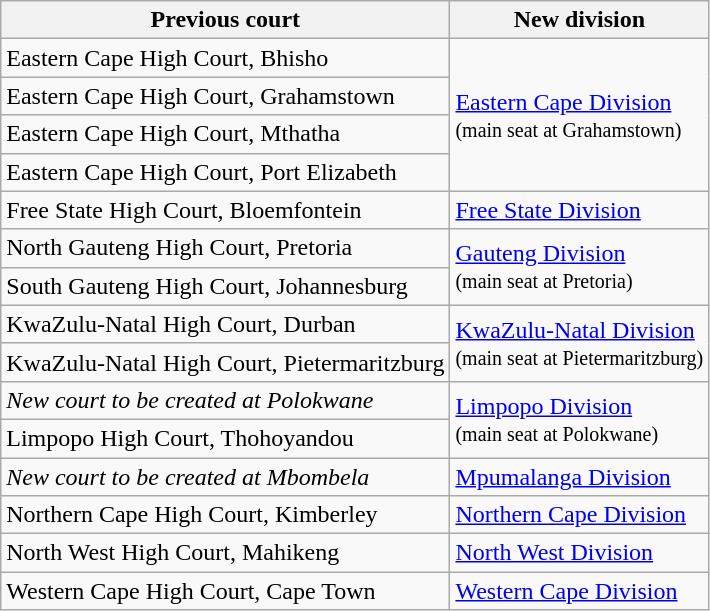<table class=wikitable>
<tr>
<th>Previous court</th>
<th>New division</th>
</tr>
<tr>
<td>Eastern Cape High Court, Bhisho</td>
<td rowspan=4><a href='#'>Eastern Cape Division</a><br><small>(main seat at Grahamstown)</small></td>
</tr>
<tr>
<td>Eastern Cape High Court, Grahamstown</td>
</tr>
<tr>
<td>Eastern Cape High Court, Mthatha</td>
</tr>
<tr>
<td>Eastern Cape High Court, Port Elizabeth</td>
</tr>
<tr>
<td>Free State High Court, Bloemfontein</td>
<td><a href='#'>Free State Division</a></td>
</tr>
<tr>
<td>North Gauteng High Court, Pretoria</td>
<td rowspan=2><a href='#'>Gauteng Division</a><br><small>(main seat at Pretoria)</small></td>
</tr>
<tr>
<td>South Gauteng High Court, Johannesburg</td>
</tr>
<tr>
<td>KwaZulu-Natal High Court, Durban</td>
<td rowspan=2><a href='#'>KwaZulu-Natal Division</a><br><small>(main seat at Pietermaritzburg)</small></td>
</tr>
<tr>
<td>KwaZulu-Natal High Court, Pietermaritzburg</td>
</tr>
<tr>
<td><em>New court to be created at Polokwane</em></td>
<td rowspan=2><a href='#'>Limpopo Division</a><br><small>(main seat at Polokwane)</small></td>
</tr>
<tr>
<td>Limpopo High Court, Thohoyandou</td>
</tr>
<tr>
<td><em>New court to be created at Mbombela</em></td>
<td><a href='#'>Mpumalanga Division</a></td>
</tr>
<tr>
<td>Northern Cape High Court, Kimberley</td>
<td><a href='#'>Northern Cape Division</a></td>
</tr>
<tr>
<td>North West High Court, Mahikeng</td>
<td><a href='#'>North West Division</a></td>
</tr>
<tr>
<td>Western Cape High Court, Cape Town</td>
<td><a href='#'>Western Cape Division</a></td>
</tr>
</table>
